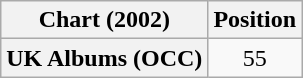<table class="wikitable plainrowheaders" style="text-align:center">
<tr>
<th scope="col">Chart (2002)</th>
<th scope="col">Position</th>
</tr>
<tr>
<th scope="row">UK Albums (OCC)</th>
<td>55</td>
</tr>
</table>
